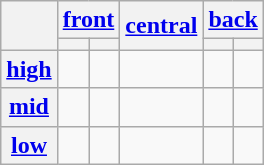<table class="wikitable" style="text-align:center;">
<tr>
<th rowspan=2></th>
<th colspan=2><a href='#'>front</a></th>
<th rowspan=2><a href='#'>central</a></th>
<th colspan=2><a href='#'>back</a></th>
</tr>
<tr>
<th></th>
<th></th>
<th></th>
<th></th>
</tr>
<tr>
<th><a href='#'>high</a></th>
<td></td>
<td></td>
<td></td>
<td></td>
<td></td>
</tr>
<tr>
<th><a href='#'>mid</a></th>
<td></td>
<td></td>
<td></td>
<td></td>
<td></td>
</tr>
<tr>
<th><a href='#'>low</a></th>
<td></td>
<td></td>
<td></td>
<td></td>
<td></td>
</tr>
</table>
